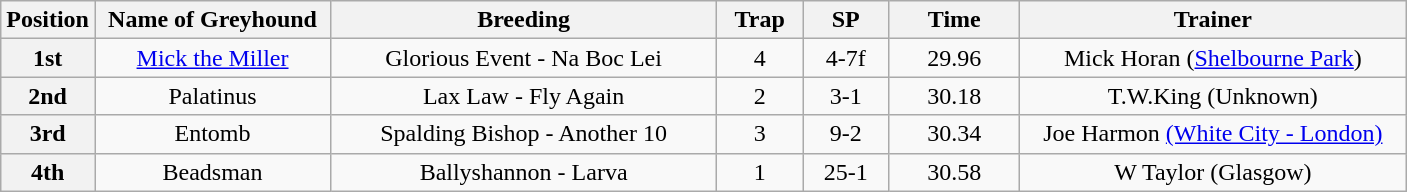<table class="wikitable" style="text-align: center">
<tr>
<th width=50>Position</th>
<th width=150>Name of Greyhound</th>
<th width=250>Breeding</th>
<th width=50>Trap</th>
<th width=50>SP</th>
<th width=80>Time</th>
<th width=250>Trainer</th>
</tr>
<tr>
<th>1st</th>
<td><a href='#'>Mick the Miller</a></td>
<td>Glorious Event - Na Boc Lei</td>
<td>4</td>
<td>4-7f</td>
<td>29.96</td>
<td>Mick Horan (<a href='#'>Shelbourne Park</a>)</td>
</tr>
<tr>
<th>2nd</th>
<td>Palatinus</td>
<td>Lax Law - Fly Again</td>
<td>2</td>
<td>3-1</td>
<td>30.18</td>
<td>T.W.King (Unknown)</td>
</tr>
<tr>
<th>3rd</th>
<td>Entomb</td>
<td>Spalding Bishop - Another 10</td>
<td>3</td>
<td>9-2</td>
<td>30.34</td>
<td>Joe Harmon <a href='#'>(White City - London)</a></td>
</tr>
<tr>
<th>4th</th>
<td>Beadsman</td>
<td>Ballyshannon - Larva</td>
<td>1</td>
<td>25-1</td>
<td>30.58</td>
<td>W Taylor (Glasgow)</td>
</tr>
</table>
